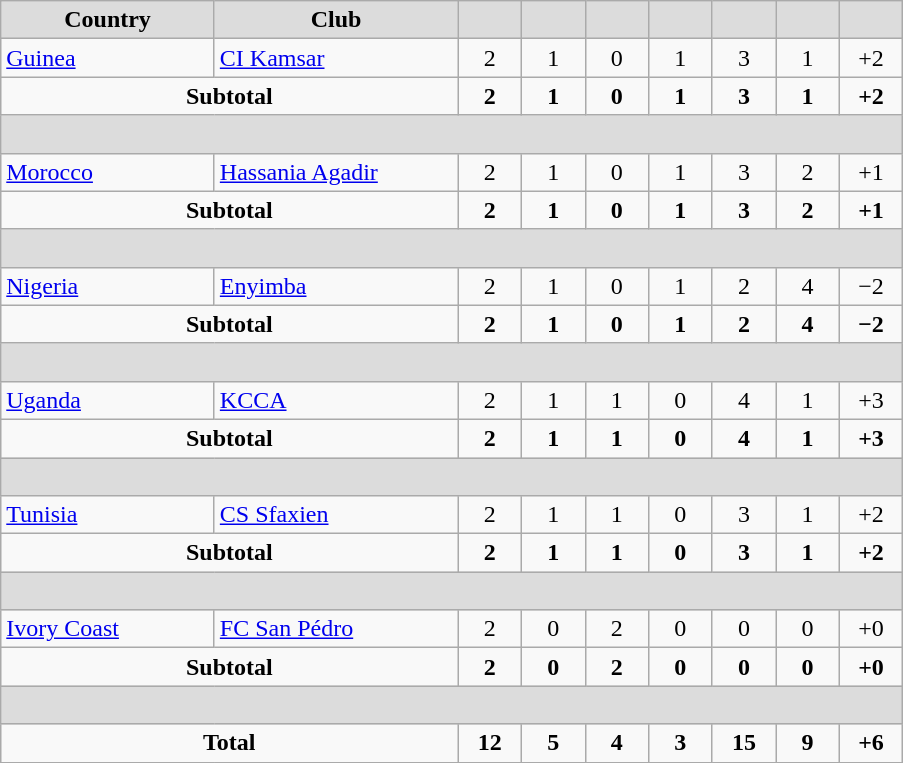<table class="wikitable" style="text-align: center;">
<tr>
<th width="135" style="background:#DCDCDC">Country</th>
<th width="155" style="background:#DCDCDC">Club</th>
<th width="35" style="background:#DCDCDC"></th>
<th width="35" style="background:#DCDCDC"></th>
<th width="35" style="background:#DCDCDC"></th>
<th width="35" style="background:#DCDCDC"></th>
<th width="35" style="background:#DCDCDC"></th>
<th width="35" style="background:#DCDCDC"></th>
<th width="35" style="background:#DCDCDC"></th>
</tr>
<tr>
<td align=left> <a href='#'>Guinea</a></td>
<td align=left><a href='#'>CI Kamsar</a></td>
<td>2</td>
<td>1</td>
<td>0</td>
<td>1</td>
<td>3</td>
<td>1</td>
<td>+2</td>
</tr>
<tr>
<td colspan=2 align-"center"><strong>Subtotal</strong></td>
<td><strong>2</strong></td>
<td><strong>1</strong></td>
<td><strong>0</strong></td>
<td><strong>1</strong></td>
<td><strong>3</strong></td>
<td><strong>1</strong></td>
<td><strong>+2</strong></td>
</tr>
<tr>
<th colspan=9 height="18" style="background:#DCDCDC"></th>
</tr>
<tr>
<td align=left> <a href='#'>Morocco</a></td>
<td align=left><a href='#'>Hassania Agadir</a></td>
<td>2</td>
<td>1</td>
<td>0</td>
<td>1</td>
<td>3</td>
<td>2</td>
<td>+1</td>
</tr>
<tr>
<td colspan=2 align-"center"><strong>Subtotal</strong></td>
<td><strong>2</strong></td>
<td><strong>1</strong></td>
<td><strong>0</strong></td>
<td><strong>1</strong></td>
<td><strong>3</strong></td>
<td><strong>2</strong></td>
<td><strong>+1</strong></td>
</tr>
<tr>
<th colspan=9 height="18" style="background:#DCDCDC"></th>
</tr>
<tr>
<td align=left> <a href='#'>Nigeria</a></td>
<td align=left><a href='#'>Enyimba</a></td>
<td>2</td>
<td>1</td>
<td>0</td>
<td>1</td>
<td>2</td>
<td>4</td>
<td>−2</td>
</tr>
<tr>
<td colspan=2 align-"center"><strong>Subtotal</strong></td>
<td><strong>2</strong></td>
<td><strong>1</strong></td>
<td><strong>0</strong></td>
<td><strong>1</strong></td>
<td><strong>2</strong></td>
<td><strong>4</strong></td>
<td><strong>−2</strong></td>
</tr>
<tr>
<th colspan=9 height="18" style="background:#DCDCDC"></th>
</tr>
<tr>
<td align=left> <a href='#'>Uganda</a></td>
<td align=left><a href='#'>KCCA</a></td>
<td>2</td>
<td>1</td>
<td>1</td>
<td>0</td>
<td>4</td>
<td>1</td>
<td>+3</td>
</tr>
<tr>
<td colspan=2 align-"center"><strong>Subtotal</strong></td>
<td><strong>2</strong></td>
<td><strong>1</strong></td>
<td><strong>1</strong></td>
<td><strong>0</strong></td>
<td><strong>4</strong></td>
<td><strong>1</strong></td>
<td><strong>+3</strong></td>
</tr>
<tr>
<th colspan=9 height="18" style="background:#DCDCDC"></th>
</tr>
<tr>
<td align=left> <a href='#'>Tunisia</a></td>
<td align=left><a href='#'>CS Sfaxien</a></td>
<td>2</td>
<td>1</td>
<td>1</td>
<td>0</td>
<td>3</td>
<td>1</td>
<td>+2</td>
</tr>
<tr>
<td colspan=2 align-"center"><strong>Subtotal</strong></td>
<td><strong>2</strong></td>
<td><strong>1</strong></td>
<td><strong>1</strong></td>
<td><strong>0</strong></td>
<td><strong>3</strong></td>
<td><strong>1</strong></td>
<td><strong>+2</strong></td>
</tr>
<tr>
<th colspan=9 height="18" style="background:#DCDCDC"></th>
</tr>
<tr>
<td align=left> <a href='#'>Ivory Coast</a></td>
<td align=left><a href='#'>FC San Pédro</a></td>
<td>2</td>
<td>0</td>
<td>2</td>
<td>0</td>
<td>0</td>
<td>0</td>
<td>+0</td>
</tr>
<tr>
<td colspan=2 align-"center"><strong>Subtotal</strong></td>
<td><strong>2</strong></td>
<td><strong>0</strong></td>
<td><strong>2</strong></td>
<td><strong>0</strong></td>
<td><strong>0</strong></td>
<td><strong>0</strong></td>
<td><strong>+0</strong></td>
</tr>
<tr>
<th colspan=9 height="18" style="background:#DCDCDC"></th>
</tr>
<tr>
<td colspan=2 align-"center"><strong>Total</strong></td>
<td><strong>12</strong></td>
<td><strong>5</strong></td>
<td><strong>4</strong></td>
<td><strong>3</strong></td>
<td><strong>15</strong></td>
<td><strong>9</strong></td>
<td><strong>+6</strong></td>
</tr>
<tr>
</tr>
</table>
